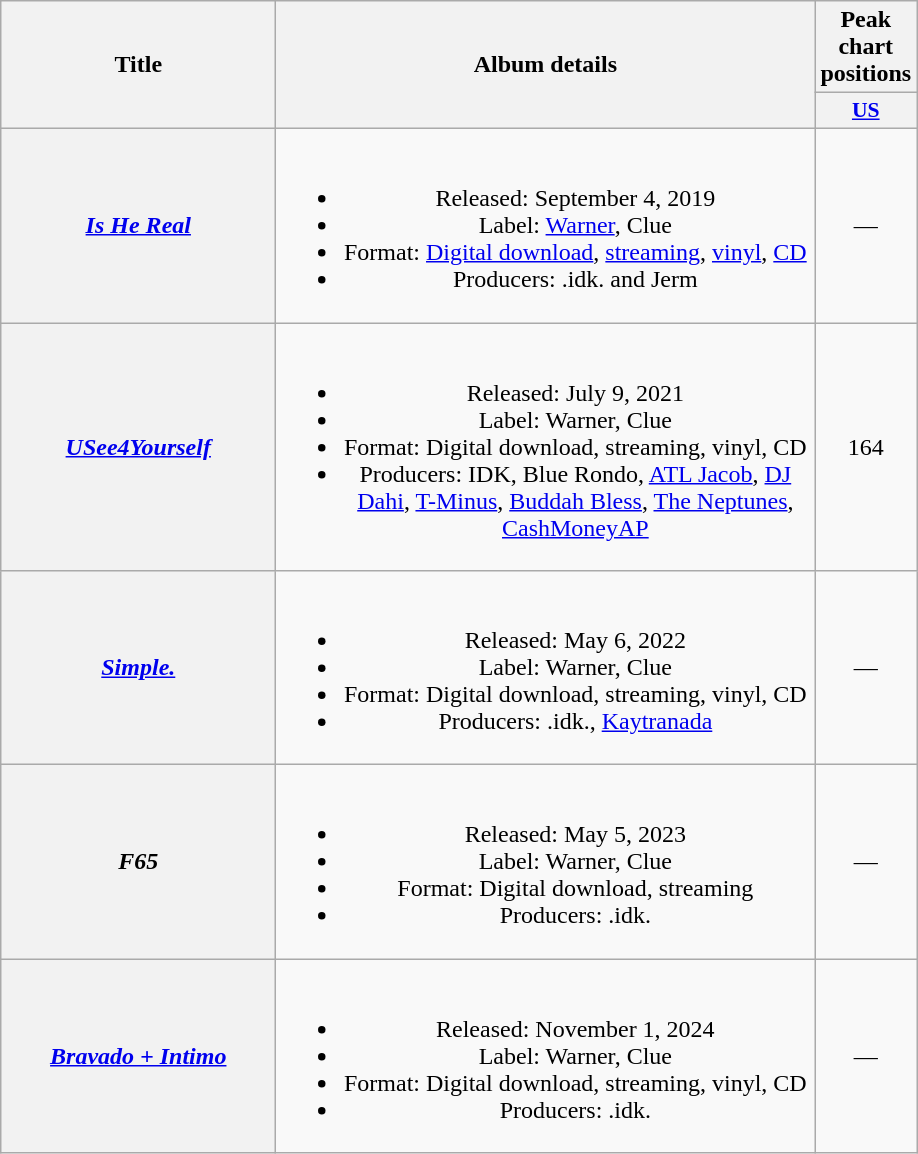<table class="wikitable plainrowheaders" style="text-align:center;">
<tr>
<th scope="col" rowspan="2" style="width:11em;">Title</th>
<th scope="col" rowspan="2" style="width:22em;">Album details</th>
<th scope="col" colspan="1">Peak chart positions</th>
</tr>
<tr>
<th scope="col" style="width:2.5em;font-size:90%;"><a href='#'>US</a><br></th>
</tr>
<tr>
<th scope="row"><em><a href='#'>Is He Real</a></em></th>
<td><br><ul><li>Released: September 4, 2019</li><li>Label: <a href='#'>Warner</a>, Clue</li><li>Format: <a href='#'>Digital download</a>, <a href='#'>streaming</a>, <a href='#'>vinyl</a>, <a href='#'>CD</a></li><li>Producers: .idk. and Jerm</li></ul></td>
<td>—</td>
</tr>
<tr>
<th scope="row"><em><a href='#'>USee4Yourself</a></em></th>
<td><br><ul><li>Released: July 9, 2021</li><li>Label: Warner, Clue</li><li>Format: Digital download, streaming, vinyl, CD</li><li>Producers: IDK, Blue Rondo, <a href='#'>ATL Jacob</a>, <a href='#'>DJ Dahi</a>, <a href='#'>T-Minus</a>, <a href='#'>Buddah Bless</a>, <a href='#'>The Neptunes</a>, <a href='#'>CashMoneyAP</a></li></ul></td>
<td>164</td>
</tr>
<tr>
<th scope="row"><em><a href='#'>Simple.</a></em></th>
<td><br><ul><li>Released: May 6, 2022</li><li>Label: Warner, Clue</li><li>Format: Digital download, streaming, vinyl, CD</li><li>Producers: .idk., <a href='#'>Kaytranada</a></li></ul></td>
<td>—</td>
</tr>
<tr>
<th scope="row"><em>F65</em></th>
<td><br><ul><li>Released: May 5, 2023</li><li>Label: Warner, Clue</li><li>Format: Digital download, streaming</li><li>Producers: .idk.</li></ul></td>
<td>—</td>
</tr>
<tr>
<th scope="row"><em><a href='#'>Bravado + Intimo</a></em></th>
<td><br><ul><li>Released: November 1, 2024</li><li>Label: Warner, Clue</li><li>Format: Digital download, streaming, vinyl, CD</li><li>Producers: .idk.</li></ul></td>
<td>—</td>
</tr>
</table>
